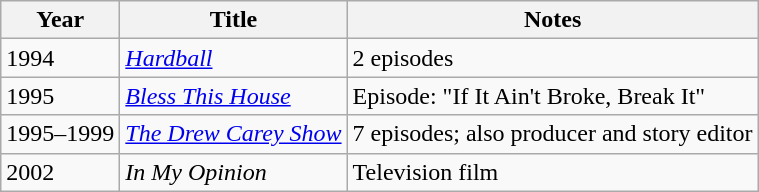<table class="wikitable sortable">
<tr>
<th>Year</th>
<th>Title</th>
<th>Notes</th>
</tr>
<tr>
<td>1994</td>
<td><a href='#'><em>Hardball</em></a></td>
<td>2 episodes</td>
</tr>
<tr>
<td>1995</td>
<td><a href='#'><em>Bless This House</em></a></td>
<td>Episode: "If It Ain't Broke, Break It"</td>
</tr>
<tr>
<td>1995–1999</td>
<td><em><a href='#'>The Drew Carey Show</a></em></td>
<td>7 episodes; also producer and story editor</td>
</tr>
<tr>
<td>2002</td>
<td><em>In My Opinion</em></td>
<td>Television film</td>
</tr>
</table>
